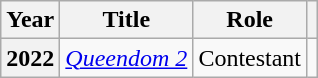<table class="wikitable plainrowheaders">
<tr>
<th scope="col">Year</th>
<th scope="col">Title</th>
<th scope="col">Role</th>
<th scope="col"></th>
</tr>
<tr>
<th scope="row">2022</th>
<td><em><a href='#'>Queendom 2</a></em></td>
<td>Contestant</td>
<td style="text-align:center"></td>
</tr>
</table>
